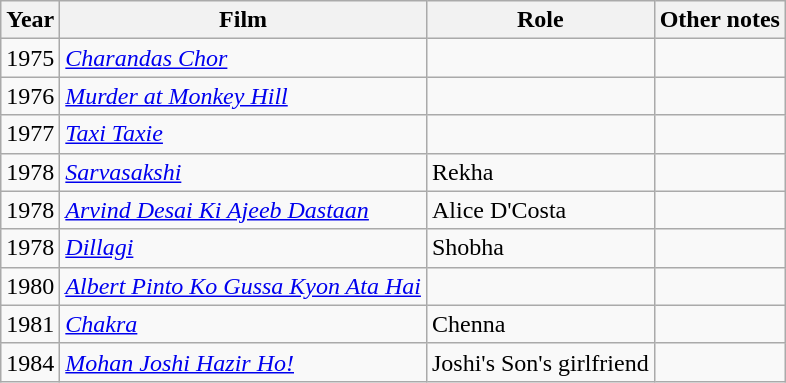<table class="wikitable sortable">
<tr>
<th>Year</th>
<th>Film</th>
<th>Role</th>
<th>Other notes</th>
</tr>
<tr>
<td>1975</td>
<td><em><a href='#'>Charandas Chor</a></em></td>
<td></td>
<td></td>
</tr>
<tr>
<td>1976</td>
<td><em><a href='#'>Murder at Monkey Hill</a></em></td>
<td></td>
<td></td>
</tr>
<tr>
<td>1977</td>
<td><em><a href='#'>Taxi Taxie</a></em></td>
<td></td>
<td></td>
</tr>
<tr>
<td>1978</td>
<td><em><a href='#'>Sarvasakshi</a></em></td>
<td>Rekha</td>
<td></td>
</tr>
<tr>
<td>1978</td>
<td><em><a href='#'>Arvind Desai Ki Ajeeb Dastaan</a></em></td>
<td>Alice D'Costa</td>
<td></td>
</tr>
<tr>
<td>1978</td>
<td><em><a href='#'>Dillagi</a></em></td>
<td>Shobha</td>
<td></td>
</tr>
<tr>
<td>1980</td>
<td><em><a href='#'>Albert Pinto Ko Gussa Kyon Ata Hai</a></em></td>
<td></td>
<td></td>
</tr>
<tr>
<td>1981</td>
<td><em><a href='#'>Chakra</a></em></td>
<td>Chenna</td>
<td></td>
</tr>
<tr>
<td>1984</td>
<td><em><a href='#'>Mohan Joshi Hazir Ho!</a></em></td>
<td>Joshi's Son's girlfriend</td>
<td></td>
</tr>
</table>
